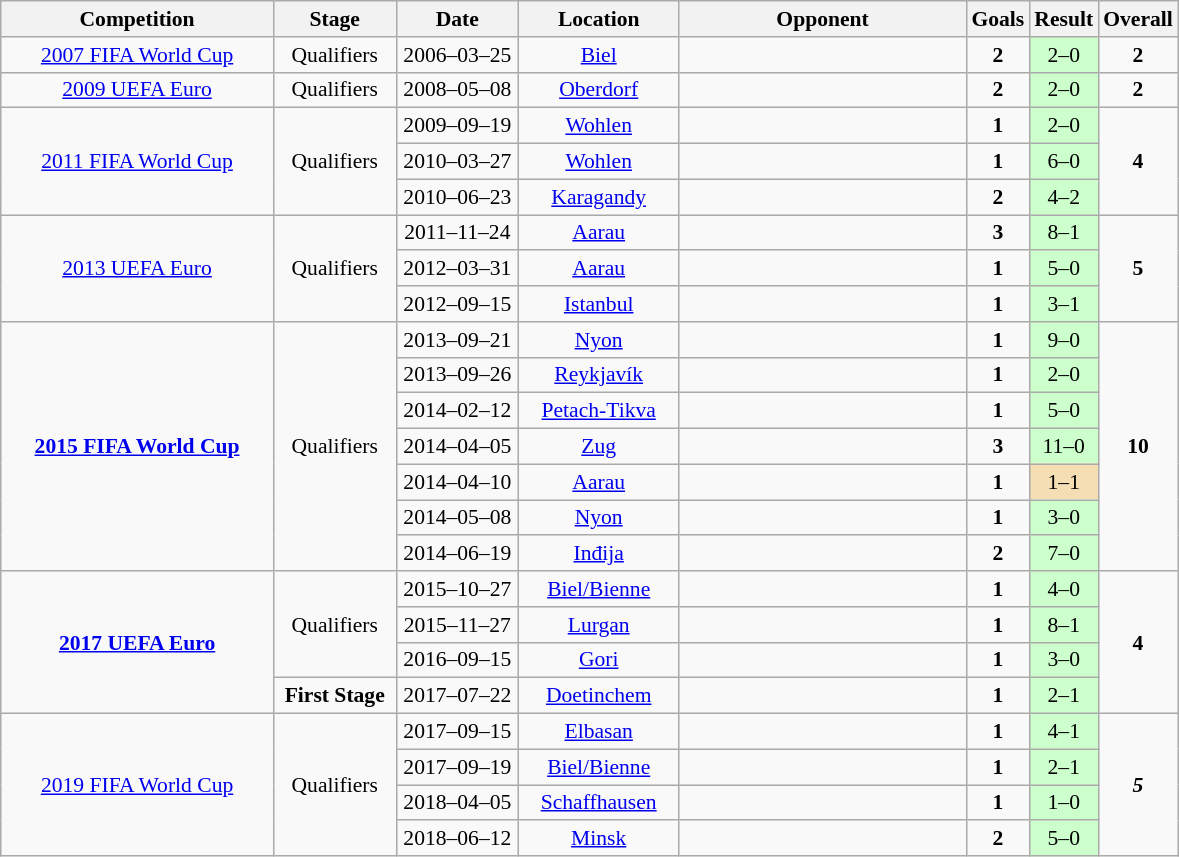<table class="wikitable" style="font-size:90%">
<tr>
<th width=175px>Competition</th>
<th width=75px>Stage</th>
<th width=75px>Date</th>
<th width=100px>Location</th>
<th width=185px>Opponent</th>
<th width=25px>Goals</th>
<th width=25>Result</th>
<th width=25px>Overall</th>
</tr>
<tr align=center>
<td><a href='#'>2007 FIFA World Cup</a></td>
<td>Qualifiers</td>
<td>2006–03–25</td>
<td><a href='#'>Biel</a></td>
<td align=left></td>
<td><strong>2</strong></td>
<td bgcolor=#CCFFCC>2–0</td>
<td><strong>2</strong></td>
</tr>
<tr align=center>
<td><a href='#'>2009 UEFA Euro</a></td>
<td>Qualifiers</td>
<td>2008–05–08</td>
<td><a href='#'>Oberdorf</a></td>
<td align=left></td>
<td><strong>2</strong></td>
<td bgcolor=#CCFFCC>2–0</td>
<td><strong>2</strong></td>
</tr>
<tr align=center>
<td rowspan=3><a href='#'>2011 FIFA World Cup</a></td>
<td rowspan=3>Qualifiers</td>
<td>2009–09–19</td>
<td><a href='#'>Wohlen</a></td>
<td align=left></td>
<td><strong>1</strong></td>
<td bgcolor=#CCFFCC>2–0</td>
<td rowspan=3><strong>4</strong></td>
</tr>
<tr align=center>
<td>2010–03–27</td>
<td><a href='#'>Wohlen</a></td>
<td align=left></td>
<td><strong>1</strong></td>
<td bgcolor=#CCFFCC>6–0</td>
</tr>
<tr align=center>
<td>2010–06–23</td>
<td><a href='#'>Karagandy</a></td>
<td align=left></td>
<td><strong>2</strong></td>
<td bgcolor=#CCFFCC>4–2</td>
</tr>
<tr align=center>
<td rowspan=3><a href='#'>2013 UEFA Euro</a></td>
<td rowspan=3>Qualifiers</td>
<td>2011–11–24</td>
<td><a href='#'>Aarau</a></td>
<td align=left></td>
<td><strong>3</strong></td>
<td bgcolor=#CCFFCC>8–1</td>
<td rowspan=3><strong>5</strong></td>
</tr>
<tr align=center>
<td>2012–03–31</td>
<td><a href='#'>Aarau</a></td>
<td align=left></td>
<td><strong>1</strong></td>
<td bgcolor=#CCFFCC>5–0</td>
</tr>
<tr align=center>
<td>2012–09–15</td>
<td><a href='#'>Istanbul</a></td>
<td align=left></td>
<td><strong>1</strong></td>
<td bgcolor=#CCFFCC>3–1</td>
</tr>
<tr align=center>
<td rowspan=7><strong><a href='#'>2015 FIFA World Cup</a></strong></td>
<td rowspan=7>Qualifiers</td>
<td>2013–09–21</td>
<td><a href='#'>Nyon</a></td>
<td align=left></td>
<td><strong>1</strong></td>
<td bgcolor=#CCFFCC>9–0</td>
<td rowspan=7><strong>10</strong></td>
</tr>
<tr align=center>
<td>2013–09–26</td>
<td><a href='#'>Reykjavík</a></td>
<td align=left></td>
<td><strong>1</strong></td>
<td bgcolor=#CCFFCC>2–0</td>
</tr>
<tr align=center>
<td>2014–02–12</td>
<td><a href='#'>Petach-Tikva</a></td>
<td align=left></td>
<td><strong>1</strong></td>
<td bgcolor=#CCFFCC>5–0</td>
</tr>
<tr align=center>
<td>2014–04–05</td>
<td><a href='#'>Zug</a></td>
<td align=left></td>
<td><strong>3</strong></td>
<td bgcolor=#CCFFCC>11–0</td>
</tr>
<tr align=center>
<td>2014–04–10</td>
<td><a href='#'>Aarau</a></td>
<td align=left></td>
<td><strong>1</strong></td>
<td bgcolor=#F5DEB3>1–1</td>
</tr>
<tr align=center>
<td>2014–05–08</td>
<td><a href='#'>Nyon</a></td>
<td align=left></td>
<td><strong>1</strong></td>
<td bgcolor=#CCFFCC>3–0</td>
</tr>
<tr align=center>
<td>2014–06–19</td>
<td><a href='#'>Inđija</a></td>
<td align=left></td>
<td><strong>2</strong></td>
<td bgcolor=#CCFFCC>7–0</td>
</tr>
<tr align=center>
<td rowspan=4><strong><a href='#'>2017 UEFA Euro</a></strong></td>
<td rowspan=3>Qualifiers</td>
<td>2015–10–27</td>
<td><a href='#'>Biel/Bienne</a></td>
<td align=left></td>
<td><strong>1</strong></td>
<td bgcolor=#CCFFCC>4–0</td>
<td rowspan=4><strong>4</strong></td>
</tr>
<tr align=center>
<td>2015–11–27</td>
<td><a href='#'>Lurgan</a></td>
<td align=left></td>
<td><strong>1</strong></td>
<td bgcolor=#CCFFCC>8–1</td>
</tr>
<tr align=center>
<td>2016–09–15</td>
<td><a href='#'>Gori</a></td>
<td align=left></td>
<td><strong>1</strong></td>
<td bgcolor=#CCFFCC>3–0</td>
</tr>
<tr align=center>
<td><strong>First Stage</strong></td>
<td>2017–07–22</td>
<td><a href='#'>Doetinchem</a></td>
<td align=left></td>
<td><strong>1</strong></td>
<td bgcolor=#CCFFCC>2–1</td>
</tr>
<tr align=center>
<td rowspan=4><a href='#'>2019 FIFA World Cup</a></td>
<td rowspan=4>Qualifiers</td>
<td>2017–09–15</td>
<td><a href='#'>Elbasan</a></td>
<td align=left></td>
<td><strong>1</strong></td>
<td bgcolor=#CCFFCC>4–1</td>
<td rowspan=4><strong><em>5</em></strong></td>
</tr>
<tr align=center>
<td>2017–09–19</td>
<td><a href='#'>Biel/Bienne</a></td>
<td align=left></td>
<td><strong>1</strong></td>
<td bgcolor=#CCFFCC>2–1</td>
</tr>
<tr align=center>
<td>2018–04–05</td>
<td><a href='#'>Schaffhausen</a></td>
<td align=left></td>
<td><strong>1</strong></td>
<td bgcolor=#CCFFCC>1–0</td>
</tr>
<tr align=center>
<td>2018–06–12</td>
<td><a href='#'>Minsk</a></td>
<td align=left></td>
<td><strong>2</strong></td>
<td bgcolor=#CCFFCC>5–0</td>
</tr>
</table>
